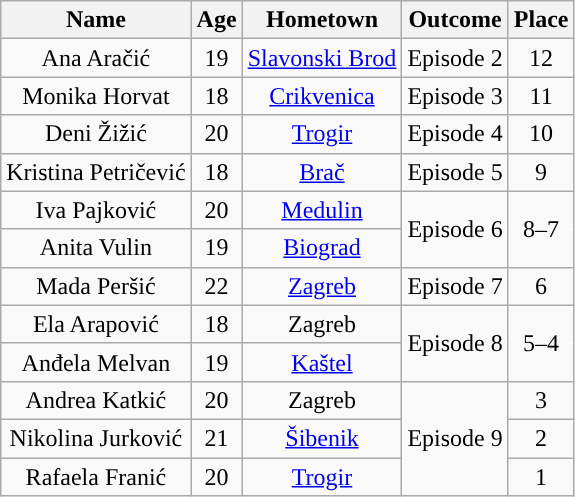<table class="wikitable sortable" style="text-align:center;">
<tr>
<th>Name</th>
<th>Age</th>
<th>Hometown</th>
<th>Outcome</th>
<th>Place</th>
</tr>
<tr>
<td>Ana Aračić</td>
<td>19</td>
<td><a href='#'>Slavonski Brod</a></td>
<td>Episode 2</td>
<td>12</td>
</tr>
<tr>
<td>Monika Horvat</td>
<td>18</td>
<td><a href='#'>Crikvenica</a></td>
<td>Episode 3</td>
<td>11</td>
</tr>
<tr>
<td>Deni Žižić</td>
<td>20</td>
<td><a href='#'>Trogir</a></td>
<td>Episode 4</td>
<td>10</td>
</tr>
<tr>
<td>Kristina Petričević</td>
<td>18</td>
<td><a href='#'>Brač</a></td>
<td>Episode 5</td>
<td>9</td>
</tr>
<tr>
<td>Iva Pajković</td>
<td>20</td>
<td><a href='#'>Medulin</a></td>
<td rowspan="2">Episode 6</td>
<td rowspan="2">8–7</td>
</tr>
<tr>
<td>Anita Vulin</td>
<td>19</td>
<td><a href='#'>Biograd</a></td>
</tr>
<tr>
<td>Mada Peršić</td>
<td>22</td>
<td><a href='#'>Zagreb</a></td>
<td>Episode 7</td>
<td>6</td>
</tr>
<tr>
<td>Ela Arapović</td>
<td>18</td>
<td>Zagreb</td>
<td rowspan="2">Episode 8</td>
<td rowspan="2">5–4</td>
</tr>
<tr>
<td>Anđela Melvan</td>
<td>19</td>
<td><a href='#'>Kaštel</a></td>
</tr>
<tr>
<td>Andrea Katkić</td>
<td>20</td>
<td>Zagreb</td>
<td rowspan="3">Episode 9</td>
<td>3</td>
</tr>
<tr>
<td>Nikolina Jurković</td>
<td>21</td>
<td><a href='#'>Šibenik</a></td>
<td>2</td>
</tr>
<tr>
<td>Rafaela Franić</td>
<td>20</td>
<td><a href='#'>Trogir</a></td>
<td>1</td>
</tr>
</table>
